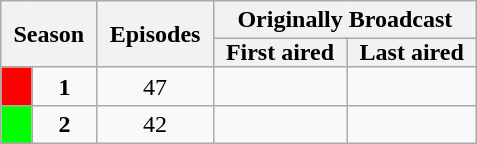<table class="wikitable" style="text-align:center">
<tr>
<th style="padding: 0 8px" colspan="2" rowspan="2">Season</th>
<th style="padding: 0 8px" rowspan="2">Episodes</th>
<th colspan="2">Originally Broadcast</th>
</tr>
<tr>
<th style="padding: 0 8px">First aired</th>
<th style="padding: 0 8px">Last aired</th>
</tr>
<tr>
<td style="background:#FF0000"></td>
<td align="center"><strong>1</strong></td>
<td align="center">47</td>
<td align="center"></td>
<td align="center"></td>
</tr>
<tr>
<td style="background:#00FF00"></td>
<td align="center"><strong>2</strong></td>
<td align="center">42</td>
<td align="center"></td>
<td align="center"></td>
</tr>
</table>
